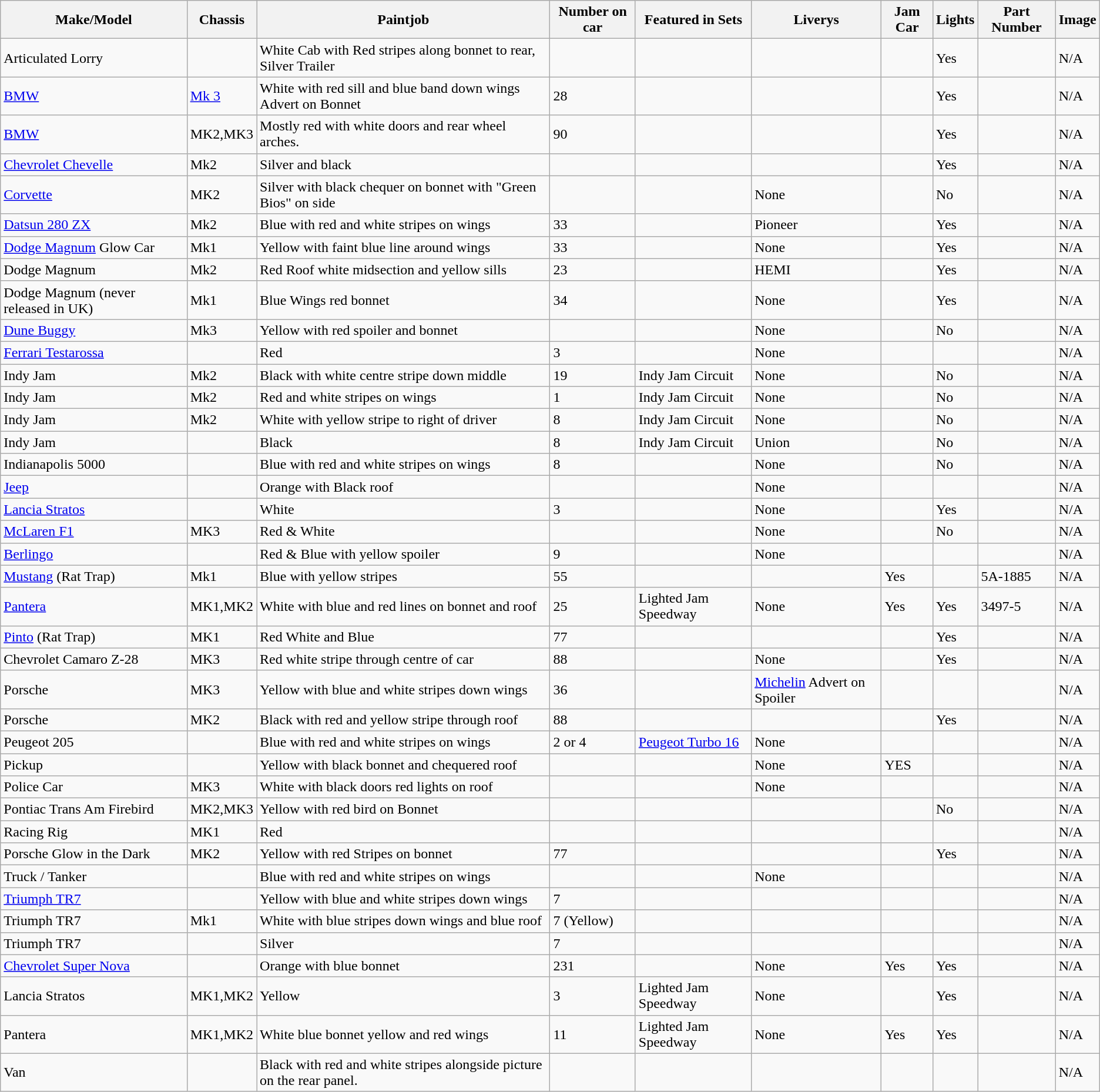<table class="wikitable">
<tr>
<th>Make/Model</th>
<th>Chassis</th>
<th>Paintjob</th>
<th>Number on car</th>
<th>Featured in Sets</th>
<th>Liverys</th>
<th>Jam Car</th>
<th>Lights</th>
<th>Part Number</th>
<th>Image</th>
</tr>
<tr>
<td>Articulated Lorry</td>
<td></td>
<td>White Cab with Red stripes along bonnet to rear, Silver Trailer</td>
<td></td>
<td></td>
<td></td>
<td></td>
<td>Yes</td>
<td></td>
<td>N/A</td>
</tr>
<tr>
<td><a href='#'>BMW</a></td>
<td><a href='#'>Mk 3</a></td>
<td>White with red sill and blue band down wings Advert on Bonnet</td>
<td>28</td>
<td></td>
<td></td>
<td></td>
<td>Yes</td>
<td></td>
<td>N/A</td>
</tr>
<tr>
<td><a href='#'>BMW</a></td>
<td>MK2,MK3</td>
<td>Mostly red with white doors and rear wheel arches.</td>
<td>90</td>
<td></td>
<td></td>
<td></td>
<td>Yes</td>
<td></td>
<td>N/A</td>
</tr>
<tr>
<td><a href='#'>Chevrolet Chevelle</a></td>
<td>Mk2</td>
<td>Silver and black</td>
<td></td>
<td></td>
<td></td>
<td></td>
<td>Yes</td>
<td></td>
<td>N/A</td>
</tr>
<tr>
<td><a href='#'>Corvette</a></td>
<td>MK2</td>
<td>Silver with black chequer on bonnet with "Green Bios" on side</td>
<td></td>
<td></td>
<td>None</td>
<td></td>
<td>No</td>
<td></td>
<td>N/A</td>
</tr>
<tr>
<td><a href='#'>Datsun 280 ZX</a></td>
<td>Mk2</td>
<td>Blue with red and white stripes on wings</td>
<td>33</td>
<td></td>
<td>Pioneer</td>
<td></td>
<td>Yes</td>
<td></td>
<td>N/A</td>
</tr>
<tr>
<td><a href='#'>Dodge Magnum</a> Glow Car</td>
<td>Mk1</td>
<td>Yellow with faint blue line around wings</td>
<td>33</td>
<td></td>
<td>None</td>
<td></td>
<td>Yes</td>
<td></td>
<td>N/A</td>
</tr>
<tr>
<td>Dodge Magnum</td>
<td>Mk2</td>
<td>Red Roof white midsection and yellow sills</td>
<td>23</td>
<td></td>
<td>HEMI</td>
<td></td>
<td>Yes</td>
<td></td>
<td>N/A</td>
</tr>
<tr>
<td>Dodge Magnum (never released in UK)</td>
<td>Mk1</td>
<td>Blue Wings red bonnet</td>
<td>34</td>
<td></td>
<td>None</td>
<td></td>
<td>Yes</td>
<td></td>
<td>N/A</td>
</tr>
<tr>
<td><a href='#'>Dune Buggy</a></td>
<td>Mk3</td>
<td>Yellow with red spoiler and bonnet</td>
<td></td>
<td></td>
<td>None</td>
<td></td>
<td>No</td>
<td></td>
<td>N/A</td>
</tr>
<tr>
<td><a href='#'>Ferrari Testarossa</a></td>
<td></td>
<td>Red</td>
<td>3</td>
<td></td>
<td>None</td>
<td></td>
<td></td>
<td></td>
<td>N/A</td>
</tr>
<tr>
<td>Indy Jam</td>
<td>Mk2</td>
<td>Black with white centre stripe down middle</td>
<td>19</td>
<td>Indy Jam Circuit</td>
<td>None</td>
<td></td>
<td>No</td>
<td></td>
<td>N/A</td>
</tr>
<tr>
<td>Indy Jam</td>
<td>Mk2</td>
<td>Red and white stripes on wings</td>
<td>1</td>
<td>Indy Jam Circuit</td>
<td>None</td>
<td></td>
<td>No</td>
<td></td>
<td>N/A</td>
</tr>
<tr>
<td>Indy Jam</td>
<td>Mk2</td>
<td>White with yellow stripe to right of driver</td>
<td>8</td>
<td>Indy Jam Circuit</td>
<td>None</td>
<td></td>
<td>No</td>
<td></td>
<td>N/A</td>
</tr>
<tr>
<td>Indy Jam</td>
<td></td>
<td>Black</td>
<td>8</td>
<td>Indy Jam Circuit</td>
<td>Union</td>
<td></td>
<td>No</td>
<td></td>
<td>N/A</td>
</tr>
<tr>
<td>Indianapolis 5000</td>
<td></td>
<td>Blue with red and white stripes on wings</td>
<td>8</td>
<td></td>
<td>None</td>
<td></td>
<td>No</td>
<td></td>
<td>N/A</td>
</tr>
<tr>
<td><a href='#'>Jeep</a></td>
<td></td>
<td>Orange with Black roof</td>
<td></td>
<td></td>
<td>None</td>
<td></td>
<td></td>
<td></td>
<td>N/A</td>
</tr>
<tr>
<td><a href='#'>Lancia Stratos</a></td>
<td></td>
<td>White</td>
<td>3</td>
<td></td>
<td>None</td>
<td></td>
<td>Yes</td>
<td></td>
<td>N/A</td>
</tr>
<tr>
<td><a href='#'>McLaren F1</a></td>
<td>MK3</td>
<td>Red & White</td>
<td></td>
<td></td>
<td>None</td>
<td></td>
<td>No</td>
<td></td>
<td>N/A</td>
</tr>
<tr>
<td><a href='#'>Berlingo</a></td>
<td></td>
<td>Red & Blue with yellow spoiler</td>
<td>9</td>
<td></td>
<td>None</td>
<td></td>
<td></td>
<td></td>
<td>N/A</td>
</tr>
<tr>
<td><a href='#'>Mustang</a> (Rat Trap)</td>
<td>Mk1</td>
<td>Blue with yellow stripes</td>
<td>55</td>
<td></td>
<td></td>
<td>Yes</td>
<td></td>
<td>5A-1885</td>
<td>N/A</td>
</tr>
<tr>
<td><a href='#'>Pantera</a></td>
<td>MK1,MK2</td>
<td>White with blue and red lines on bonnet and roof</td>
<td>25</td>
<td>Lighted Jam Speedway</td>
<td>None</td>
<td>Yes</td>
<td>Yes</td>
<td>3497-5</td>
<td>N/A</td>
</tr>
<tr>
<td><a href='#'>Pinto</a> (Rat Trap)</td>
<td>MK1</td>
<td>Red White and Blue</td>
<td>77</td>
<td></td>
<td></td>
<td></td>
<td>Yes</td>
<td></td>
<td>N/A</td>
</tr>
<tr>
<td>Chevrolet Camaro Z-28</td>
<td>MK3</td>
<td>Red white stripe through centre of car</td>
<td>88</td>
<td></td>
<td>None</td>
<td></td>
<td>Yes</td>
<td></td>
<td>N/A</td>
</tr>
<tr>
<td>Porsche</td>
<td>MK3</td>
<td>Yellow with blue and white stripes down wings</td>
<td>36</td>
<td></td>
<td><a href='#'>Michelin</a> Advert on Spoiler</td>
<td></td>
<td></td>
<td></td>
<td>N/A</td>
</tr>
<tr>
<td>Porsche</td>
<td>MK2</td>
<td>Black with red and yellow stripe through roof</td>
<td>88</td>
<td></td>
<td></td>
<td></td>
<td>Yes</td>
<td></td>
<td>N/A</td>
</tr>
<tr>
<td>Peugeot 205</td>
<td></td>
<td>Blue with red and white stripes on wings</td>
<td>2 or 4</td>
<td><a href='#'>Peugeot Turbo 16</a></td>
<td>None</td>
<td></td>
<td></td>
<td></td>
<td>N/A</td>
</tr>
<tr>
<td>Pickup</td>
<td></td>
<td>Yellow with black bonnet and chequered roof</td>
<td></td>
<td></td>
<td>None</td>
<td>YES</td>
<td></td>
<td></td>
<td>N/A</td>
</tr>
<tr>
<td>Police Car</td>
<td>MK3</td>
<td>White with black doors red lights on roof</td>
<td></td>
<td></td>
<td>None</td>
<td></td>
<td></td>
<td></td>
<td>N/A</td>
</tr>
<tr>
<td>Pontiac Trans Am Firebird</td>
<td>MK2,MK3</td>
<td>Yellow with red bird on Bonnet</td>
<td></td>
<td></td>
<td></td>
<td></td>
<td>No</td>
<td></td>
<td>N/A</td>
</tr>
<tr>
<td>Racing Rig</td>
<td>MK1</td>
<td>Red</td>
<td></td>
<td></td>
<td></td>
<td></td>
<td></td>
<td></td>
<td>N/A</td>
</tr>
<tr>
<td>Porsche Glow in the Dark</td>
<td>MK2</td>
<td>Yellow with red Stripes on bonnet</td>
<td>77</td>
<td></td>
<td></td>
<td></td>
<td>Yes</td>
<td></td>
<td>N/A</td>
</tr>
<tr>
<td>Truck / Tanker</td>
<td></td>
<td>Blue with red and white stripes on wings</td>
<td></td>
<td></td>
<td>None</td>
<td></td>
<td></td>
<td></td>
<td>N/A</td>
</tr>
<tr>
<td><a href='#'>Triumph TR7</a></td>
<td></td>
<td>Yellow with blue and white stripes down wings</td>
<td>7</td>
<td></td>
<td></td>
<td></td>
<td></td>
<td></td>
<td>N/A</td>
</tr>
<tr>
<td>Triumph TR7</td>
<td>Mk1</td>
<td>White with blue stripes down wings and blue roof</td>
<td>7 (Yellow)</td>
<td></td>
<td></td>
<td></td>
<td></td>
<td></td>
<td>N/A</td>
</tr>
<tr>
<td>Triumph TR7</td>
<td></td>
<td>Silver</td>
<td>7</td>
<td></td>
<td></td>
<td></td>
<td></td>
<td></td>
<td>N/A</td>
</tr>
<tr>
<td><a href='#'>Chevrolet Super Nova</a></td>
<td></td>
<td>Orange with blue bonnet</td>
<td>231</td>
<td></td>
<td>None</td>
<td>Yes</td>
<td>Yes</td>
<td></td>
<td>N/A</td>
</tr>
<tr>
<td>Lancia Stratos</td>
<td>MK1,MK2</td>
<td>Yellow</td>
<td>3</td>
<td>Lighted Jam Speedway</td>
<td>None</td>
<td></td>
<td>Yes</td>
<td></td>
<td>N/A</td>
</tr>
<tr>
<td>Pantera</td>
<td>MK1,MK2</td>
<td>White blue bonnet yellow and red wings</td>
<td>11</td>
<td>Lighted Jam Speedway</td>
<td>None</td>
<td>Yes</td>
<td>Yes</td>
<td></td>
<td>N/A</td>
</tr>
<tr>
<td>Van</td>
<td></td>
<td>Black with red and white stripes alongside picture on the rear panel.</td>
<td></td>
<td></td>
<td></td>
<td></td>
<td></td>
<td></td>
<td>N/A</td>
</tr>
</table>
